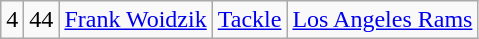<table class="wikitable" style="text-align:center">
<tr>
<td>4</td>
<td>44</td>
<td><a href='#'>Frank Woidzik</a></td>
<td><a href='#'>Tackle</a></td>
<td><a href='#'>Los Angeles Rams</a></td>
</tr>
</table>
